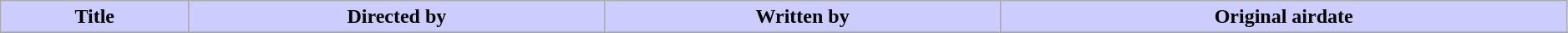<table class="wikitable plainrowheaders" style="width:99%;">
<tr style="color:black">
<th style="background: #CCCCFF">Title</th>
<th style="background: #CCCCFF">Directed by</th>
<th style="background: #CCCCFF">Written by</th>
<th style="background: #CCCCFF">Original airdate</th>
</tr>
<tr>
</tr>
</table>
